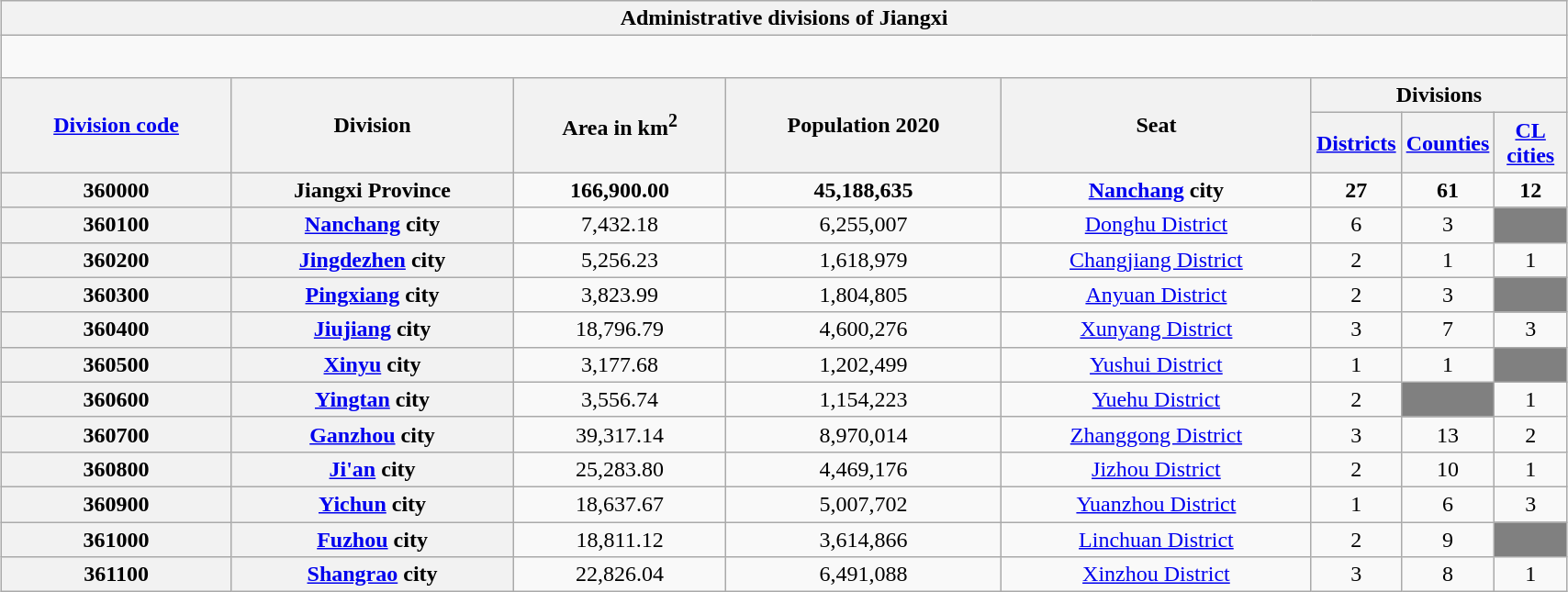<table class="wikitable" style="margin:1em auto 1em auto; width:90%; text-align:center">
<tr>
<th colspan="9">Administrative divisions of Jiangxi</th>
</tr>
<tr>
<td colspan="9" style="font-size:larger"><div><br>












</div></td>
</tr>
<tr>
<th ! scope="col" rowspan="2"><a href='#'>Division code</a></th>
<th ! scope="col" rowspan="2">Division</th>
<th ! scope="col" rowspan="2">Area in km<sup>2</sup></th>
<th ! scope="col" rowspan="2">Population 2020</th>
<th ! scope="col" rowspan="2">Seat</th>
<th ! scope="col" colspan="3">Divisions</th>
</tr>
<tr>
<th ! scope="col" width="45"><a href='#'>Districts</a></th>
<th ! scope="col" width="45"><a href='#'>Counties</a></th>
<th ! scope="col" width="45"><a href='#'>CL cities</a></th>
</tr>
<tr style="font-weight: bold">
<th>360000</th>
<th>Jiangxi Province</th>
<td>166,900.00</td>
<td>45,188,635</td>
<td><a href='#'>Nanchang</a> city</td>
<td>27</td>
<td>61</td>
<td>12</td>
</tr>
<tr>
<th>360100</th>
<th><a href='#'>Nanchang</a> city</th>
<td>7,432.18</td>
<td>6,255,007</td>
<td><a href='#'>Donghu District</a></td>
<td>6</td>
<td>3</td>
<td bgcolor="grey"></td>
</tr>
<tr>
<th>360200</th>
<th><a href='#'>Jingdezhen</a> city</th>
<td>5,256.23</td>
<td>1,618,979</td>
<td><a href='#'>Changjiang District</a></td>
<td>2</td>
<td>1</td>
<td>1</td>
</tr>
<tr>
<th>360300</th>
<th><a href='#'>Pingxiang</a> city</th>
<td>3,823.99</td>
<td>1,804,805</td>
<td><a href='#'>Anyuan District</a></td>
<td>2</td>
<td>3</td>
<td bgcolor="grey"></td>
</tr>
<tr>
<th>360400</th>
<th><a href='#'>Jiujiang</a> city</th>
<td>18,796.79</td>
<td>4,600,276</td>
<td><a href='#'>Xunyang District</a></td>
<td>3</td>
<td>7</td>
<td>3</td>
</tr>
<tr>
<th>360500</th>
<th><a href='#'>Xinyu</a> city</th>
<td>3,177.68</td>
<td>1,202,499</td>
<td><a href='#'>Yushui District</a></td>
<td>1</td>
<td>1</td>
<td bgcolor="grey"></td>
</tr>
<tr>
<th>360600</th>
<th><a href='#'>Yingtan</a> city</th>
<td>3,556.74</td>
<td>1,154,223</td>
<td><a href='#'>Yuehu District</a></td>
<td>2</td>
<td bgcolor="grey"></td>
<td>1</td>
</tr>
<tr>
<th>360700</th>
<th><a href='#'>Ganzhou</a> city</th>
<td>39,317.14</td>
<td>8,970,014</td>
<td><a href='#'>Zhanggong District</a></td>
<td>3</td>
<td>13</td>
<td>2</td>
</tr>
<tr>
<th>360800</th>
<th><a href='#'>Ji'an</a> city</th>
<td>25,283.80</td>
<td>4,469,176</td>
<td><a href='#'>Jizhou District</a></td>
<td>2</td>
<td>10</td>
<td>1</td>
</tr>
<tr>
<th>360900</th>
<th><a href='#'>Yichun</a> city</th>
<td>18,637.67</td>
<td>5,007,702</td>
<td><a href='#'>Yuanzhou District</a></td>
<td>1</td>
<td>6</td>
<td>3</td>
</tr>
<tr>
<th>361000</th>
<th><a href='#'>Fuzhou</a> city</th>
<td>18,811.12</td>
<td>3,614,866</td>
<td><a href='#'>Linchuan District</a></td>
<td>2</td>
<td>9</td>
<td bgcolor="grey"></td>
</tr>
<tr>
<th>361100</th>
<th><a href='#'>Shangrao</a> city</th>
<td>22,826.04</td>
<td>6,491,088</td>
<td><a href='#'>Xinzhou District</a></td>
<td>3</td>
<td>8</td>
<td>1</td>
</tr>
</table>
